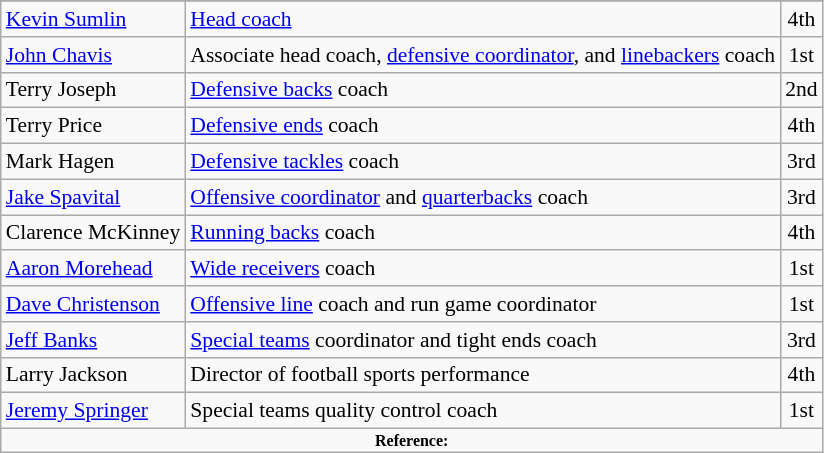<table class="wikitable" style="font-size:90%;">
<tr>
</tr>
<tr>
<td><a href='#'>Kevin Sumlin</a></td>
<td><a href='#'>Head coach</a></td>
<td align=center>4th</td>
</tr>
<tr>
<td><a href='#'>John Chavis</a></td>
<td>Associate head coach, <a href='#'>defensive coordinator</a>, and <a href='#'>linebackers</a> coach</td>
<td align="center">1st</td>
</tr>
<tr>
<td>Terry Joseph</td>
<td><a href='#'>Defensive backs</a> coach</td>
<td align="center">2nd</td>
</tr>
<tr>
<td>Terry Price</td>
<td><a href='#'>Defensive ends</a> coach</td>
<td align="center">4th</td>
</tr>
<tr>
<td>Mark Hagen</td>
<td><a href='#'>Defensive tackles</a> coach</td>
<td align="center">3rd</td>
</tr>
<tr>
<td><a href='#'>Jake Spavital</a></td>
<td><a href='#'>Offensive coordinator</a> and <a href='#'>quarterbacks</a> coach</td>
<td align="center">3rd</td>
</tr>
<tr>
<td>Clarence McKinney</td>
<td><a href='#'>Running backs</a> coach</td>
<td align="center">4th</td>
</tr>
<tr>
<td><a href='#'>Aaron Morehead</a></td>
<td><a href='#'>Wide receivers</a> coach</td>
<td align="center">1st</td>
</tr>
<tr>
<td><a href='#'>Dave Christenson</a></td>
<td><a href='#'>Offensive line</a> coach and run game coordinator</td>
<td align="center">1st</td>
</tr>
<tr>
<td><a href='#'>Jeff Banks</a></td>
<td><a href='#'>Special teams</a> coordinator and tight ends coach</td>
<td align="center">3rd</td>
</tr>
<tr>
<td>Larry Jackson</td>
<td>Director of football sports performance</td>
<td align="center">4th</td>
</tr>
<tr>
<td><a href='#'>Jeremy Springer</a></td>
<td>Special teams quality control coach</td>
<td align="center">1st</td>
</tr>
<tr>
<td colspan="4"  style="font-size:8pt; text-align:center;"><strong>Reference:</strong></td>
</tr>
</table>
